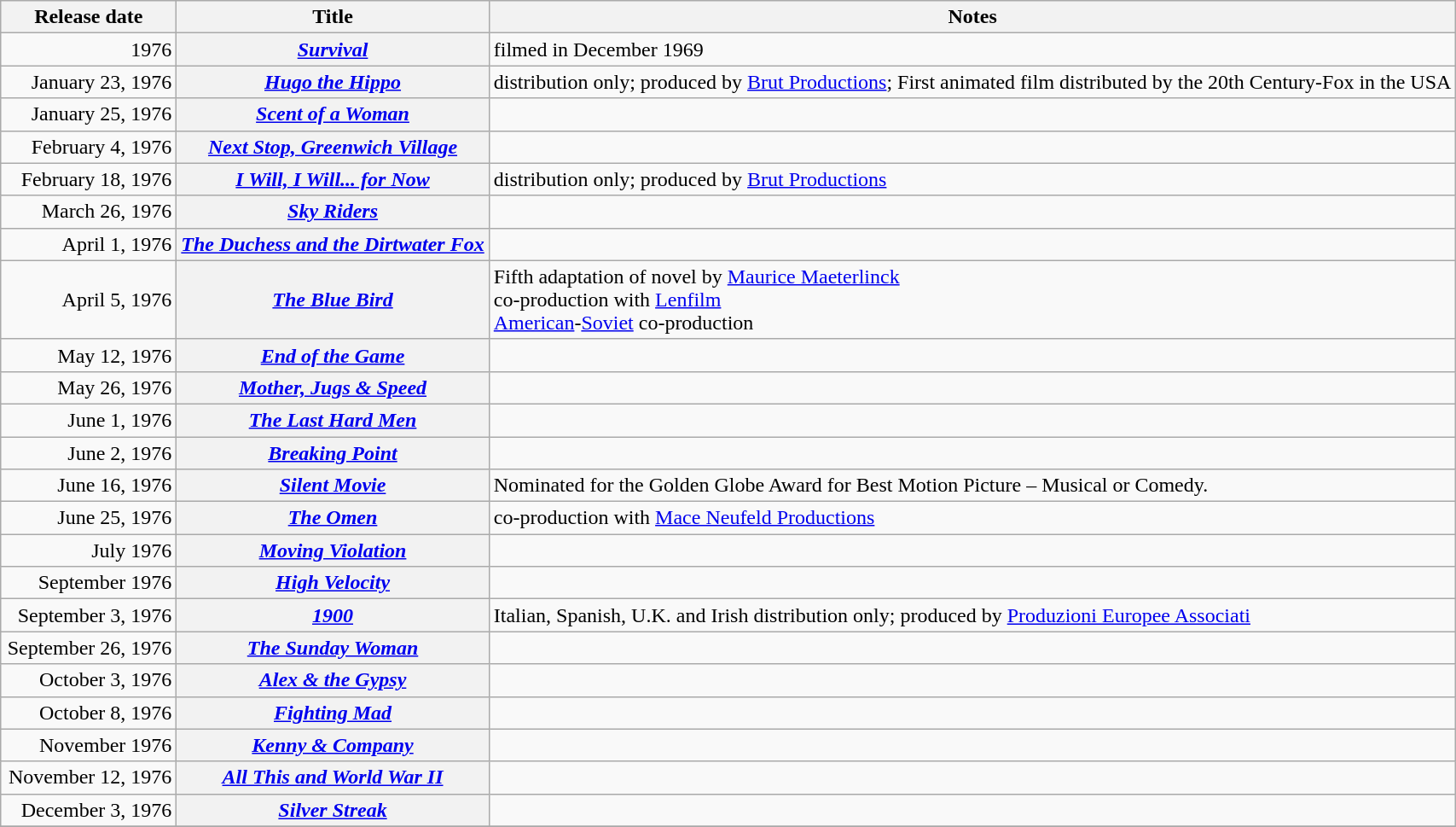<table class="wikitable plainrowheaders sortable">
<tr>
<th scope="col" style="width:130px;">Release date</th>
<th scope="col">Title</th>
<th scope="col" class="unsortable">Notes</th>
</tr>
<tr>
<td style="text-align:right;">1976</td>
<th scope="row"><em><a href='#'>Survival</a></em></th>
<td>filmed in December 1969</td>
</tr>
<tr>
<td style="text-align:right;">January 23, 1976</td>
<th scope="row"><em><a href='#'>Hugo the Hippo</a></em></th>
<td>distribution only; produced by <a href='#'>Brut Productions</a>; First animated film distributed by the 20th Century-Fox in the USA</td>
</tr>
<tr>
<td style="text-align:right;">January 25, 1976</td>
<th scope="row"><em><a href='#'>Scent of a Woman</a></em></th>
<td></td>
</tr>
<tr>
<td style="text-align:right;">February 4, 1976</td>
<th scope="row"><em><a href='#'>Next Stop, Greenwich Village</a></em></th>
<td></td>
</tr>
<tr>
<td style="text-align:right;">February 18, 1976</td>
<th scope="row"><em><a href='#'>I Will, I Will... for Now</a></em></th>
<td>distribution only; produced by <a href='#'>Brut Productions</a></td>
</tr>
<tr>
<td style="text-align:right;">March 26, 1976</td>
<th scope="row"><em><a href='#'>Sky Riders</a></em></th>
<td></td>
</tr>
<tr>
<td style="text-align:right;">April 1, 1976</td>
<th scope="row"><em><a href='#'>The Duchess and the Dirtwater Fox</a></em></th>
<td></td>
</tr>
<tr>
<td style="text-align:right;">April 5, 1976</td>
<th scope="row"><em><a href='#'>The Blue Bird</a></em></th>
<td>Fifth adaptation of novel by <a href='#'>Maurice Maeterlinck</a><br>co-production with <a href='#'>Lenfilm</a><br><a href='#'>American</a>-<a href='#'>Soviet</a> co-production</td>
</tr>
<tr>
<td style="text-align:right;">May 12, 1976</td>
<th scope="row"><em><a href='#'>End of the Game</a></em></th>
<td></td>
</tr>
<tr>
<td style="text-align:right;">May 26, 1976</td>
<th scope="row"><em><a href='#'>Mother, Jugs & Speed</a></em></th>
<td></td>
</tr>
<tr>
<td style="text-align:right;">June 1, 1976</td>
<th scope="row"><em><a href='#'>The Last Hard Men</a></em></th>
<td></td>
</tr>
<tr>
<td style="text-align:right;">June 2, 1976</td>
<th scope="row"><em><a href='#'>Breaking Point</a></em></th>
<td></td>
</tr>
<tr>
<td style="text-align:right;">June 16, 1976</td>
<th scope="row"><em><a href='#'>Silent Movie</a></em></th>
<td>Nominated for the Golden Globe Award for Best Motion Picture – Musical or Comedy.</td>
</tr>
<tr>
<td style="text-align:right;">June 25, 1976</td>
<th scope="row"><em><a href='#'>The Omen</a></em></th>
<td>co-production with <a href='#'>Mace Neufeld Productions</a></td>
</tr>
<tr>
<td style="text-align:right;">July 1976</td>
<th scope="row"><em><a href='#'>Moving Violation</a></em></th>
<td></td>
</tr>
<tr>
<td style="text-align:right;">September 1976</td>
<th scope="row"><em><a href='#'>High Velocity</a></em></th>
<td></td>
</tr>
<tr>
<td style="text-align:right;">September 3, 1976</td>
<th scope="row"><em><a href='#'>1900</a></em></th>
<td>Italian, Spanish, U.K. and Irish distribution only; produced by <a href='#'>Produzioni Europee Associati</a></td>
</tr>
<tr>
<td style="text-align:right;">September 26, 1976</td>
<th scope="row"><em><a href='#'>The Sunday Woman</a></em></th>
<td></td>
</tr>
<tr>
<td style="text-align:right;">October 3, 1976</td>
<th scope="row"><em><a href='#'>Alex & the Gypsy</a></em></th>
<td></td>
</tr>
<tr>
<td style="text-align:right;">October 8, 1976</td>
<th scope="row"><em><a href='#'>Fighting Mad</a></em></th>
<td></td>
</tr>
<tr>
<td style="text-align:right;">November 1976</td>
<th scope="row"><em><a href='#'>Kenny & Company</a></em></th>
<td></td>
</tr>
<tr>
<td style="text-align:right;">November 12, 1976</td>
<th scope="row"><em><a href='#'>All This and World War II</a></em></th>
<td></td>
</tr>
<tr>
<td style="text-align:right;">December 3, 1976</td>
<th scope="row"><em><a href='#'>Silver Streak</a></em></th>
<td></td>
</tr>
<tr>
</tr>
</table>
